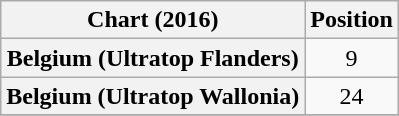<table class="wikitable sortable plainrowheaders" style="text-align:center">
<tr>
<th scope="col">Chart (2016)</th>
<th scope="col">Position</th>
</tr>
<tr>
<th scope="row">Belgium (Ultratop Flanders)</th>
<td>9</td>
</tr>
<tr>
<th scope="row">Belgium (Ultratop Wallonia)</th>
<td>24</td>
</tr>
<tr>
</tr>
</table>
